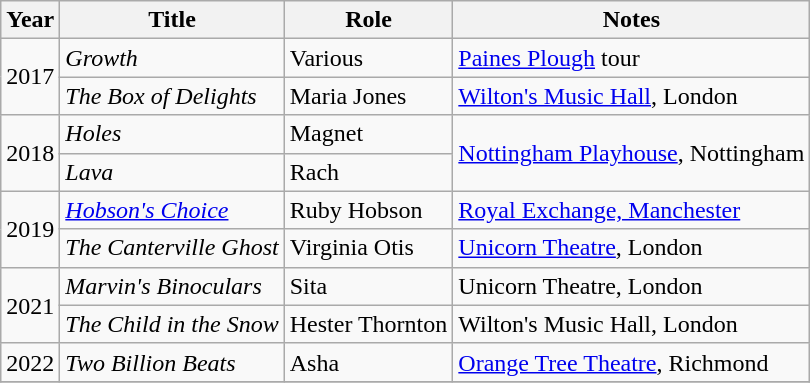<table class="wikitable sortable">
<tr>
<th>Year</th>
<th>Title</th>
<th>Role</th>
<th class="unsortable">Notes</th>
</tr>
<tr>
<td rowspan="2">2017</td>
<td><em>Growth</em></td>
<td>Various</td>
<td><a href='#'>Paines Plough</a> tour</td>
</tr>
<tr>
<td><em>The Box of Delights</em></td>
<td>Maria Jones</td>
<td><a href='#'>Wilton's Music Hall</a>, London</td>
</tr>
<tr>
<td rowspan="2">2018</td>
<td><em>Holes</em></td>
<td>Magnet</td>
<td rowspan="2"><a href='#'>Nottingham Playhouse</a>, Nottingham</td>
</tr>
<tr>
<td><em>Lava</em></td>
<td>Rach</td>
</tr>
<tr>
<td rowspan="2">2019</td>
<td><em><a href='#'>Hobson's Choice</a></em></td>
<td>Ruby Hobson</td>
<td><a href='#'>Royal Exchange, Manchester</a></td>
</tr>
<tr>
<td><em>The Canterville Ghost</em></td>
<td>Virginia Otis</td>
<td><a href='#'>Unicorn Theatre</a>, London</td>
</tr>
<tr>
<td rowspan="2">2021</td>
<td><em>Marvin's Binoculars</em></td>
<td>Sita</td>
<td>Unicorn Theatre, London</td>
</tr>
<tr>
<td><em>The Child in the Snow</em></td>
<td>Hester Thornton</td>
<td>Wilton's Music Hall, London</td>
</tr>
<tr>
<td>2022</td>
<td><em>Two Billion Beats</em></td>
<td>Asha</td>
<td><a href='#'>Orange Tree Theatre</a>, Richmond</td>
</tr>
<tr>
</tr>
</table>
